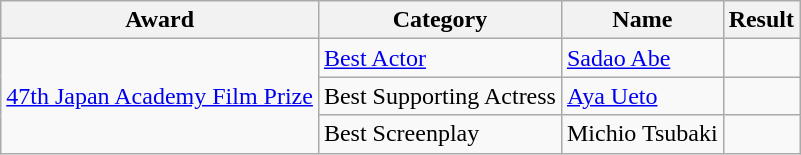<table class="wikitable">
<tr>
<th>Award</th>
<th>Category</th>
<th>Name</th>
<th>Result</th>
</tr>
<tr>
<td rowspan="3"><a href='#'>47th Japan Academy Film Prize</a></td>
<td><a href='#'>Best Actor</a></td>
<td><a href='#'>Sadao Abe</a></td>
<td></td>
</tr>
<tr>
<td>Best Supporting Actress</td>
<td><a href='#'>Aya Ueto</a></td>
<td></td>
</tr>
<tr>
<td>Best Screenplay</td>
<td>Michio Tsubaki</td>
<td></td>
</tr>
</table>
